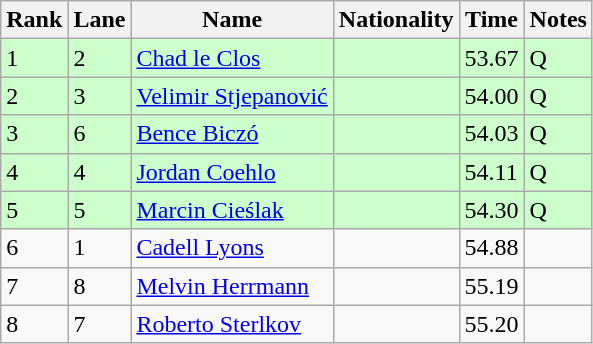<table class="wikitable">
<tr>
<th>Rank</th>
<th>Lane</th>
<th>Name</th>
<th>Nationality</th>
<th>Time</th>
<th>Notes</th>
</tr>
<tr bgcolor=ccffcc>
<td>1</td>
<td>2</td>
<td><a href='#'>Chad le Clos</a></td>
<td></td>
<td>53.67</td>
<td>Q</td>
</tr>
<tr bgcolor=ccffcc>
<td>2</td>
<td>3</td>
<td><a href='#'>Velimir Stjepanović</a></td>
<td></td>
<td>54.00</td>
<td>Q</td>
</tr>
<tr bgcolor=ccffcc>
<td>3</td>
<td>6</td>
<td><a href='#'>Bence Biczó</a></td>
<td></td>
<td>54.03</td>
<td>Q</td>
</tr>
<tr bgcolor=ccffcc>
<td>4</td>
<td>4</td>
<td><a href='#'>Jordan Coehlo</a></td>
<td></td>
<td>54.11</td>
<td>Q</td>
</tr>
<tr bgcolor=ccffcc>
<td>5</td>
<td>5</td>
<td><a href='#'>Marcin Cieślak</a></td>
<td></td>
<td>54.30</td>
<td>Q</td>
</tr>
<tr>
<td>6</td>
<td>1</td>
<td><a href='#'>Cadell Lyons</a></td>
<td></td>
<td>54.88</td>
<td></td>
</tr>
<tr>
<td>7</td>
<td>8</td>
<td><a href='#'>Melvin Herrmann</a></td>
<td></td>
<td>55.19</td>
<td></td>
</tr>
<tr>
<td>8</td>
<td>7</td>
<td><a href='#'>Roberto Sterlkov</a></td>
<td></td>
<td>55.20</td>
<td></td>
</tr>
</table>
